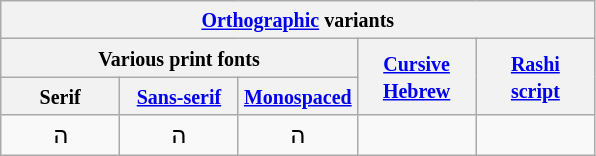<table class=wikitable style="text-align:center;">
<tr>
<th colspan=5><small><a href='#'>Orthographic</a> variants</small></th>
</tr>
<tr>
<th colspan=3><small>Various print fonts</small></th>
<th rowspan=2><small><a href='#'>Cursive<br>Hebrew</a></small></th>
<th rowspan=2><small><a href='#'>Rashi<br>script</a></small></th>
</tr>
<tr>
<th><small>Serif</small></th>
<th><small><a href='#'>Sans-serif</a></small></th>
<th><small><a href='#'>Monospaced</a></small></th>
</tr>
<tr>
<td width=20%><span>ה</span></td>
<td width=20%><span>ה</span></td>
<td width=20%><span>ה</span></td>
<td width=20%></td>
<td width=20%></td>
</tr>
</table>
